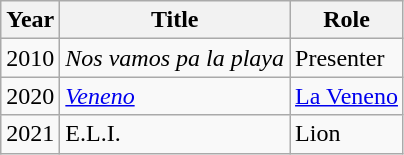<table class="wikitable sortable">
<tr>
<th>Year</th>
<th>Title</th>
<th>Role</th>
</tr>
<tr>
<td>2010</td>
<td><em>Nos vamos pa la playa</em></td>
<td>Presenter</td>
</tr>
<tr>
<td>2020</td>
<td><em><a href='#'>Veneno</a></em></td>
<td><a href='#'>La Veneno</a></td>
</tr>
<tr>
<td>2021</td>
<td>E.L.I.</td>
<td>Lion</td>
</tr>
</table>
